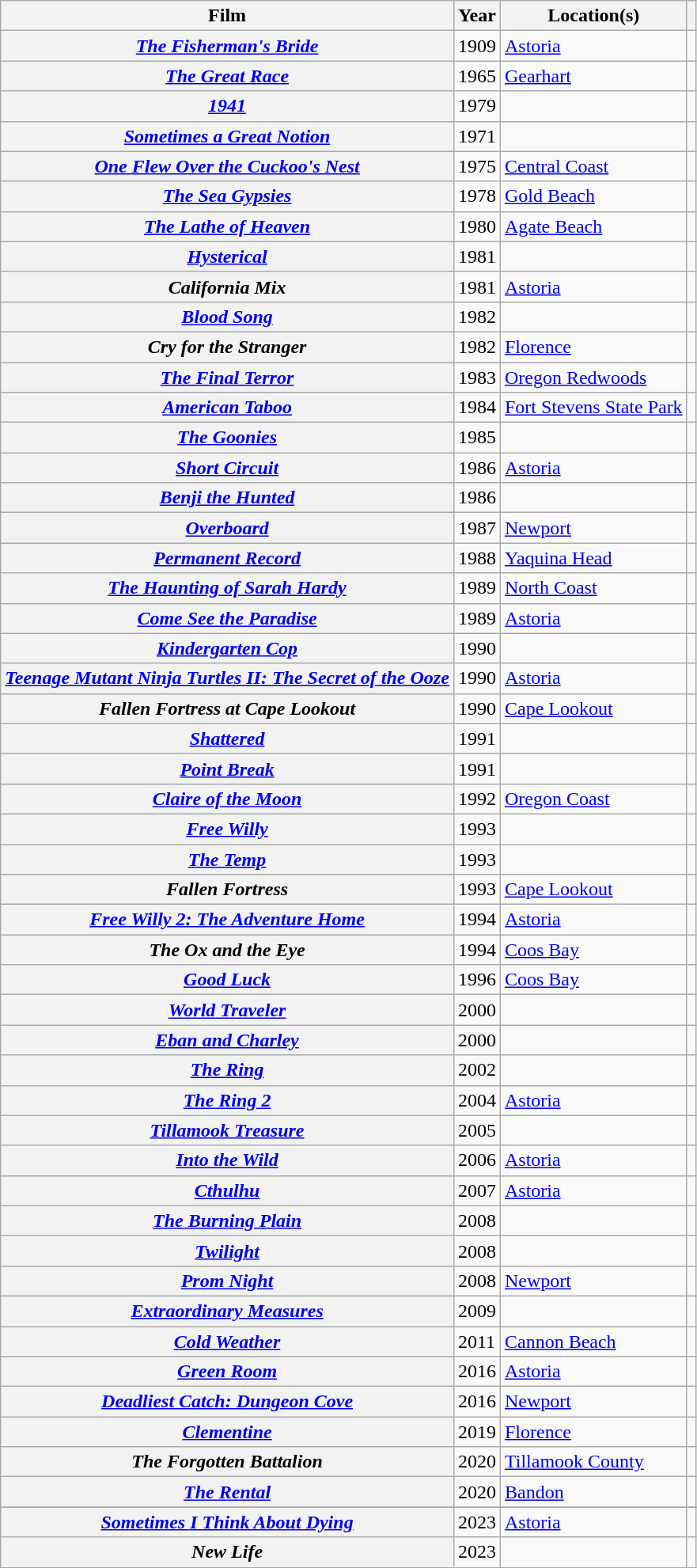<table class="wikitable sortable plainrowheaders">
<tr>
<th>Film</th>
<th>Year</th>
<th class="unsortable">Location(s)</th>
<th class="unsortable"></th>
</tr>
<tr>
<th scope="row" data-sort-value="Fisherman"><em><a href='#'>The Fisherman's Bride</a></em></th>
<td>1909</td>
<td><a href='#'>Astoria</a></td>
<td style="text-align:center;"></td>
</tr>
<tr>
<th scope="row" data-sort-value="Great Race"><em><a href='#'>The Great Race</a></em></th>
<td>1965</td>
<td><a href='#'>Gearhart</a></td>
<td style="text-align:center;"></td>
</tr>
<tr>
<th scope="row"><em><a href='#'>1941</a></em></th>
<td>1979</td>
<td></td>
<td style="text-align:center;"></td>
</tr>
<tr>
<th scope="row"><em><a href='#'>Sometimes a Great Notion</a></em></th>
<td>1971</td>
<td></td>
<td style="text-align:center;"></td>
</tr>
<tr>
<th scope="row"><em><a href='#'>One Flew Over the Cuckoo's Nest</a></em></th>
<td>1975</td>
<td><a href='#'>Central Coast</a></td>
<td style="text-align:center;"></td>
</tr>
<tr>
<th scope="row" data-sort-value="Sea Gypsies"><em><a href='#'>The Sea Gypsies</a></em></th>
<td>1978</td>
<td><a href='#'>Gold Beach</a></td>
<td style="text-align:center;"></td>
</tr>
<tr>
<th scope="row" data-sort-value="Lathe Heaven"><em><a href='#'>The Lathe of Heaven</a></em></th>
<td>1980</td>
<td><a href='#'>Agate Beach</a></td>
<td style="text-align:center;"></td>
</tr>
<tr>
<th scope="row"><em><a href='#'>Hysterical</a></em></th>
<td>1981</td>
<td></td>
<td style="text-align:center;"></td>
</tr>
<tr>
<th scope="row"><em>California Mix</em></th>
<td>1981</td>
<td><a href='#'>Astoria</a></td>
<td style="text-align:center;"></td>
</tr>
<tr>
<th scope="row"><em><a href='#'>Blood Song</a></em></th>
<td>1982</td>
<td></td>
<td style="text-align:center;"></td>
</tr>
<tr>
<th scope="row"><em>Cry for the Stranger</em></th>
<td>1982</td>
<td><a href='#'>Florence</a></td>
<td style="text-align:center;"></td>
</tr>
<tr>
<th scope="row" data-sort-value="Final Terror"><em><a href='#'>The Final Terror</a></em></th>
<td>1983</td>
<td><a href='#'>Oregon Redwoods</a></td>
<td style="text-align:center;"></td>
</tr>
<tr>
<th scope="row"><em><a href='#'>American Taboo</a></em></th>
<td>1984</td>
<td><a href='#'>Fort Stevens State Park</a></td>
<td style="text-align:center;"></td>
</tr>
<tr>
<th scope="row" data-sort-value="Goonies"><em><a href='#'>The Goonies</a></em></th>
<td>1985</td>
<td></td>
<td style="text-align:center;"></td>
</tr>
<tr>
<th scope="row"><em><a href='#'>Short Circuit</a></em></th>
<td>1986</td>
<td><a href='#'>Astoria</a></td>
<td style="text-align:center;"></td>
</tr>
<tr>
<th scope="row"><em><a href='#'>Benji the Hunted</a></em></th>
<td>1986</td>
<td></td>
<td style="text-align:center;"></td>
</tr>
<tr>
<th scope="row"><em><a href='#'>Overboard</a></em></th>
<td>1987</td>
<td><a href='#'>Newport</a></td>
<td style="text-align:center;"></td>
</tr>
<tr>
<th scope="row"><em><a href='#'>Permanent Record</a></em></th>
<td>1988</td>
<td><a href='#'>Yaquina Head</a></td>
<td style="text-align:center;"></td>
</tr>
<tr>
<th scope="row" data-sort-value="Haunting Sarah Hardy"><em><a href='#'>The Haunting of Sarah Hardy</a></em></th>
<td>1989</td>
<td><a href='#'>North Coast</a></td>
<td style="text-align:center;"></td>
</tr>
<tr>
<th scope="row"><em><a href='#'>Come See the Paradise</a></em></th>
<td>1989</td>
<td><a href='#'>Astoria</a></td>
<td style="text-align:center;"></td>
</tr>
<tr>
<th scope="row"><em><a href='#'>Kindergarten Cop</a></em></th>
<td>1990</td>
<td></td>
<td style="text-align:center;"></td>
</tr>
<tr>
<th scope="row"><em><a href='#'>Teenage Mutant Ninja Turtles II: The Secret of the Ooze</a></em></th>
<td>1990</td>
<td><a href='#'>Astoria</a></td>
<td style="text-align:center;"></td>
</tr>
<tr>
<th scope="row"><em>Fallen Fortress at Cape Lookout</em></th>
<td>1990</td>
<td><a href='#'>Cape Lookout</a></td>
<td style="text-align:center;"></td>
</tr>
<tr>
<th scope="row"><em><a href='#'>Shattered</a></em></th>
<td>1991</td>
<td></td>
<td style="text-align:center;"></td>
</tr>
<tr>
<th scope="row"><em><a href='#'>Point Break</a></em></th>
<td>1991</td>
<td></td>
<td style="text-align:center;"></td>
</tr>
<tr>
<th scope="row"><em><a href='#'>Claire of the Moon</a></em></th>
<td>1992</td>
<td><a href='#'>Oregon Coast</a></td>
<td style="text-align:center;"></td>
</tr>
<tr>
<th scope="row"><em><a href='#'>Free Willy</a></em></th>
<td>1993</td>
<td></td>
<td style="text-align:center;"></td>
</tr>
<tr>
<th scope="row" data-sort=value="Temp"><em><a href='#'>The Temp</a></em></th>
<td>1993</td>
<td></td>
<td style="text-align:center;"></td>
</tr>
<tr>
<th scope="row"><em>Fallen Fortress</em></th>
<td>1993</td>
<td><a href='#'>Cape Lookout</a></td>
<td style="text-align:center;"></td>
</tr>
<tr>
<th scope="row"><em><a href='#'>Free Willy 2: The Adventure Home</a></em></th>
<td>1994</td>
<td><a href='#'>Astoria</a></td>
<td style="text-align:center;"></td>
</tr>
<tr>
<th scope="row" data-sort-value=Ox and Eye><em>The Ox and the Eye</em></th>
<td>1994</td>
<td><a href='#'>Coos Bay</a></td>
<td style="text-align:center;"></td>
</tr>
<tr>
<th scope="row"><em><a href='#'>Good Luck</a></em></th>
<td>1996</td>
<td><a href='#'>Coos Bay</a></td>
<td style="text-align:center;"></td>
</tr>
<tr>
<th scope="row"><em><a href='#'>World Traveler</a></em></th>
<td>2000</td>
<td></td>
<td style="text-align:center;"></td>
</tr>
<tr>
<th scope="row"><em><a href='#'>Eban and Charley</a></em></th>
<td>2000</td>
<td></td>
<td style="text-align:center;"></td>
</tr>
<tr>
<th scope="row" data-sort-value="Ring"><em><a href='#'>The Ring</a></em></th>
<td>2002</td>
<td></td>
<td style="text-align:center;"></td>
</tr>
<tr>
<th scope="row" data-sort-value="Ring 2"><em><a href='#'>The Ring 2</a></em></th>
<td>2004</td>
<td><a href='#'>Astoria</a></td>
<td style="text-align:center;"></td>
</tr>
<tr>
<th scope="row"><em><a href='#'>Tillamook Treasure</a></em></th>
<td>2005</td>
<td></td>
<td style="text-align:center;"></td>
</tr>
<tr>
<th scope="row"><em><a href='#'>Into the Wild</a></em></th>
<td>2006</td>
<td><a href='#'>Astoria</a></td>
<td style="text-align:center;"></td>
</tr>
<tr>
<th scope="row"><em><a href='#'>Cthulhu</a></em></th>
<td>2007</td>
<td><a href='#'>Astoria</a></td>
<td style="text-align:center;"></td>
</tr>
<tr>
<th scope="row" data-sort-value="Burning Plain"><em><a href='#'>The Burning Plain</a></em></th>
<td>2008</td>
<td></td>
<td style="text-align:center;"></td>
</tr>
<tr>
<th scope="row"><em><a href='#'>Twilight</a></em></th>
<td>2008</td>
<td></td>
<td style="text-align:center;"></td>
</tr>
<tr>
<th scope="row"><em><a href='#'>Prom Night</a></em></th>
<td>2008</td>
<td><a href='#'>Newport</a></td>
<td style="text-align:center;"></td>
</tr>
<tr>
<th scope="row"><em><a href='#'>Extraordinary Measures</a></em></th>
<td>2009</td>
<td></td>
<td style="text-align:center;"></td>
</tr>
<tr>
<th scope="row"><em><a href='#'>Cold Weather</a></em></th>
<td>2011</td>
<td><a href='#'>Cannon Beach</a></td>
<td style="text-align:center;"></td>
</tr>
<tr>
<th scope="row"><em><a href='#'>Green Room</a></em></th>
<td>2016</td>
<td><a href='#'>Astoria</a></td>
<td style="text-align:center;"></td>
</tr>
<tr>
<th scope="row"><em><a href='#'>Deadliest Catch: Dungeon Cove</a></em></th>
<td>2016</td>
<td><a href='#'>Newport</a></td>
<td style="text-align:center;"></td>
</tr>
<tr>
<th scope="row"><em><a href='#'>Clementine</a></em></th>
<td>2019</td>
<td><a href='#'>Florence</a></td>
<td style="text-align:center;"></td>
</tr>
<tr>
<th scope="row"><em>The Forgotten Battalion</em></th>
<td>2020</td>
<td><a href='#'>Tillamook County</a></td>
<td style="text-align:center;"></td>
</tr>
<tr>
<th scope="row" data-sort-value="Rental"><em><a href='#'>The Rental</a></em></th>
<td>2020</td>
<td><a href='#'>Bandon</a></td>
<td style="text-align:center;"></td>
</tr>
<tr>
</tr>
<tr>
<th scope="row" data-sort-value="AboutDying"><em><a href='#'>Sometimes I Think About Dying</a></em></th>
<td>2023</td>
<td><a href='#'>Astoria</a></td>
<td></td>
</tr>
<tr>
<th scope="row"><em>New Life</em></th>
<td>2023</td>
<td></td>
<td></td>
</tr>
</table>
